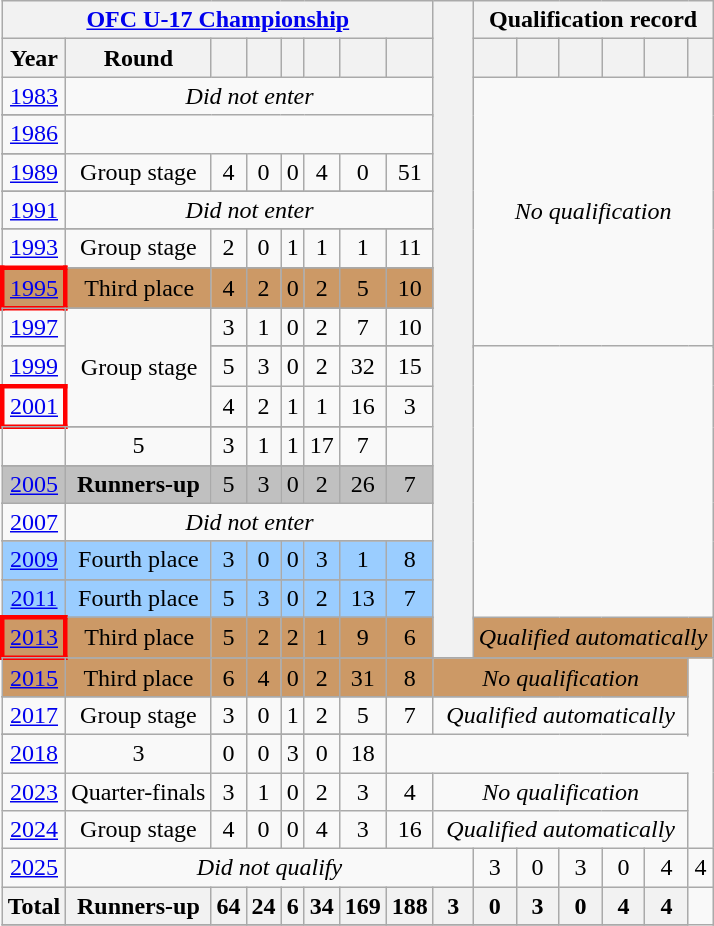<table class="wikitable" style="text-align: center;">
<tr>
<th colspan=8><a href='#'>OFC U-17 Championship</a></th>
<th rowspan=30></th>
<th colspan=6>Qualification record</th>
</tr>
<tr>
<th>Year</th>
<th>Round</th>
<th></th>
<th></th>
<th></th>
<th></th>
<th></th>
<th></th>
<th></th>
<th></th>
<th></th>
<th></th>
<th></th>
<th></th>
</tr>
<tr bgcolor=>
<td> <a href='#'>1983</a></td>
<td colspan=7 rowspan=2><em>Did not enter</em></td>
<td colspan=6 rowspan=14><em>No qualification</em></td>
</tr>
<tr>
</tr>
<tr bgcolor=>
<td> <a href='#'>1986</a></td>
</tr>
<tr>
</tr>
<tr bgcolor=>
<td> <a href='#'>1989</a></td>
<td>Group stage</td>
<td>4</td>
<td>0</td>
<td>0</td>
<td>4</td>
<td>0</td>
<td>51</td>
</tr>
<tr>
</tr>
<tr bgcolor=>
<td> <a href='#'>1991</a></td>
<td colspan=7><em>Did not enter</em></td>
</tr>
<tr>
</tr>
<tr bgcolor=>
<td> <a href='#'>1993</a></td>
<td>Group stage</td>
<td>2</td>
<td>0</td>
<td>1</td>
<td>1</td>
<td>1</td>
<td>11</td>
</tr>
<tr>
</tr>
<tr bgcolor=cc9966>
<td style="border: 3px solid red"> <a href='#'>1995</a></td>
<td>Third place</td>
<td>4</td>
<td>2</td>
<td>0</td>
<td>2</td>
<td>5</td>
<td>10</td>
</tr>
<tr>
</tr>
<tr bgcolor=>
<td> <a href='#'>1997</a></td>
<td rowspan=4>Group stage</td>
<td>3</td>
<td>1</td>
<td>0</td>
<td>2</td>
<td>7</td>
<td>10</td>
</tr>
<tr>
</tr>
<tr bgcolor=>
<td> <a href='#'>1999</a></td>
<td>5</td>
<td>3</td>
<td>0</td>
<td>2</td>
<td>32</td>
<td>15</td>
</tr>
<tr>
<td style="border: 3px solid red">  <a href='#'>2001</a></td>
<td>4</td>
<td>2</td>
<td>1</td>
<td>1</td>
<td>16</td>
<td>3</td>
</tr>
<tr>
</tr>
<tr bgcolor=>
<td></td>
<td>5</td>
<td>3</td>
<td>1</td>
<td>1</td>
<td>17</td>
<td>7</td>
</tr>
<tr>
</tr>
<tr bgcolor=Silver>
<td> <a href='#'>2005</a></td>
<td><strong>Runners-up</strong></td>
<td>5</td>
<td>3</td>
<td>0</td>
<td>2</td>
<td>26</td>
<td>7</td>
</tr>
<tr>
</tr>
<tr bgcolor=>
<td> <a href='#'>2007</a></td>
<td colspan=7><em>Did not enter</em></td>
</tr>
<tr>
</tr>
<tr bgcolor=#9acdff>
<td> <a href='#'>2009</a></td>
<td>Fourth place</td>
<td>3</td>
<td>0</td>
<td>0</td>
<td>3</td>
<td>1</td>
<td>8</td>
</tr>
<tr>
</tr>
<tr bgcolor=#9acdff>
<td> <a href='#'>2011</a></td>
<td>Fourth place</td>
<td>5</td>
<td>3</td>
<td>0</td>
<td>2</td>
<td>13</td>
<td>7</td>
</tr>
<tr>
</tr>
<tr bgcolor=cc9966>
<td style="border: 3px solid red">  <a href='#'>2013</a></td>
<td>Third place</td>
<td>5</td>
<td>2</td>
<td>2</td>
<td>1</td>
<td>9</td>
<td>6</td>
<td colspan=6><em>Qualified automatically</em></td>
</tr>
<tr>
</tr>
<tr bgcolor=cc9966>
<td>  <a href='#'>2015</a></td>
<td>Third place</td>
<td>6</td>
<td>4</td>
<td>0</td>
<td>2</td>
<td>31</td>
<td>8</td>
<td colspan=6><em>No qualification</em></td>
</tr>
<tr>
</tr>
<tr bgcolor=>
<td>  <a href='#'>2017</a></td>
<td rowspan=2>Group stage</td>
<td>3</td>
<td>0</td>
<td>1</td>
<td>2</td>
<td>5</td>
<td>7</td>
<td colspan=6 rowspan=2><em>Qualified automatically</em></td>
</tr>
<tr>
</tr>
<tr bgcolor=>
<td>  <a href='#'>2018</a></td>
<td>3</td>
<td>0</td>
<td>0</td>
<td>3</td>
<td>0</td>
<td>18</td>
</tr>
<tr bgcolor=>
<td> <a href='#'>2023</a></td>
<td>Quarter-finals</td>
<td>3</td>
<td>1</td>
<td>0</td>
<td>2</td>
<td>3</td>
<td>4</td>
<td colspan=6><em>No qualification</em></td>
</tr>
<tr>
<td>  <a href='#'>2024</a></td>
<td>Group stage</td>
<td>4</td>
<td>0</td>
<td>0</td>
<td>4</td>
<td>3</td>
<td>16</td>
<td colspan=6><em>Qualified automatically</em></td>
</tr>
<tr>
<td>  <a href='#'>2025</a></td>
<td colspan=8><em>Did not qualify</em></td>
<td>3</td>
<td>0</td>
<td>3</td>
<td>0</td>
<td>4</td>
<td>4</td>
</tr>
<tr>
<th>Total</th>
<th>Runners-up</th>
<th>64</th>
<th>24</th>
<th>6</th>
<th>34</th>
<th>169</th>
<th>188</th>
<th>3</th>
<th>0</th>
<th>3</th>
<th>0</th>
<th>4</th>
<th>4</th>
</tr>
<tr>
</tr>
</table>
